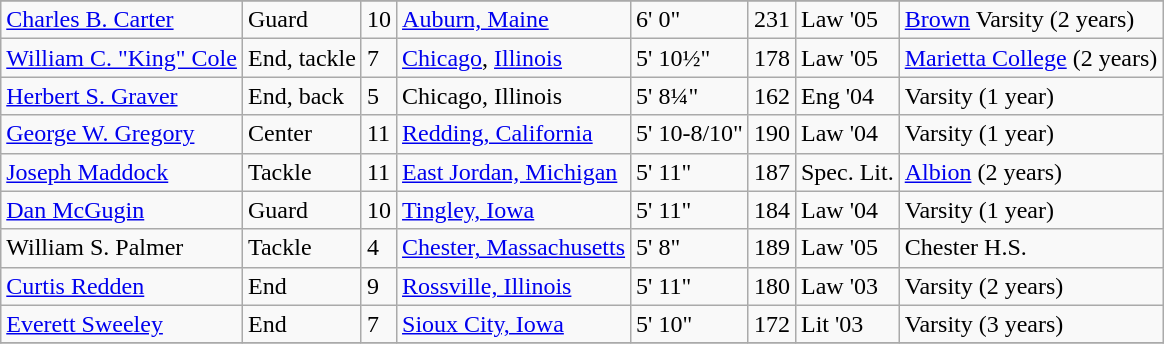<table class="wikitable">
<tr>
</tr>
<tr>
<td><a href='#'>Charles B. Carter</a></td>
<td>Guard</td>
<td>10</td>
<td><a href='#'>Auburn, Maine</a></td>
<td>6' 0"</td>
<td>231</td>
<td>Law '05</td>
<td><a href='#'>Brown</a> Varsity (2 years)</td>
</tr>
<tr>
<td><a href='#'>William C. "King" Cole</a></td>
<td>End,  tackle</td>
<td>7</td>
<td><a href='#'>Chicago</a>, <a href='#'>Illinois</a></td>
<td>5' 10½"</td>
<td>178</td>
<td>Law '05</td>
<td><a href='#'>Marietta College</a> (2 years)</td>
</tr>
<tr>
<td><a href='#'>Herbert S. Graver</a></td>
<td>End, back</td>
<td>5</td>
<td>Chicago, Illinois</td>
<td>5' 8¼"</td>
<td>162</td>
<td>Eng '04</td>
<td>Varsity (1 year)</td>
</tr>
<tr>
<td><a href='#'>George W. Gregory</a></td>
<td>Center</td>
<td>11</td>
<td><a href='#'>Redding, California</a></td>
<td>5' 10-8/10"</td>
<td>190</td>
<td>Law '04</td>
<td>Varsity (1 year)</td>
</tr>
<tr>
<td><a href='#'>Joseph Maddock</a></td>
<td>Tackle</td>
<td>11</td>
<td><a href='#'>East Jordan, Michigan</a></td>
<td>5' 11"</td>
<td>187</td>
<td>Spec. Lit.</td>
<td><a href='#'>Albion</a> (2 years)</td>
</tr>
<tr>
<td><a href='#'>Dan McGugin</a></td>
<td>Guard</td>
<td>10</td>
<td><a href='#'>Tingley, Iowa</a></td>
<td>5' 11"</td>
<td>184</td>
<td>Law '04</td>
<td>Varsity (1 year)</td>
</tr>
<tr>
<td>William S. Palmer</td>
<td>Tackle</td>
<td>4</td>
<td><a href='#'>Chester, Massachusetts</a></td>
<td>5' 8"</td>
<td>189</td>
<td>Law '05</td>
<td>Chester H.S.</td>
</tr>
<tr>
<td><a href='#'>Curtis Redden</a></td>
<td>End</td>
<td>9</td>
<td><a href='#'>Rossville, Illinois</a></td>
<td>5' 11"</td>
<td>180</td>
<td>Law '03</td>
<td>Varsity (2 years)</td>
</tr>
<tr>
<td><a href='#'>Everett Sweeley</a></td>
<td>End</td>
<td>7</td>
<td><a href='#'>Sioux City, Iowa</a></td>
<td>5' 10"</td>
<td>172</td>
<td>Lit '03</td>
<td>Varsity (3 years)</td>
</tr>
<tr>
</tr>
</table>
